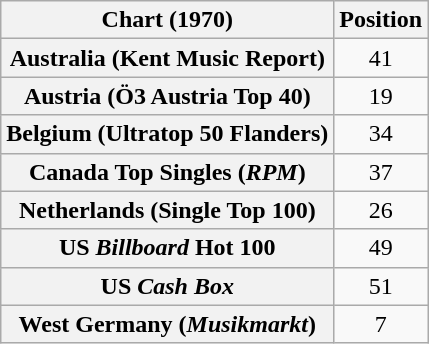<table class="wikitable sortable plainrowheaders" style="text-align:center">
<tr>
<th>Chart (1970)</th>
<th>Position</th>
</tr>
<tr>
<th scope="row">Australia (Kent Music Report)</th>
<td>41</td>
</tr>
<tr>
<th scope="row">Austria (Ö3 Austria Top 40)</th>
<td>19</td>
</tr>
<tr>
<th scope="row">Belgium (Ultratop 50 Flanders)</th>
<td>34</td>
</tr>
<tr>
<th scope="row">Canada Top Singles (<em>RPM</em>)</th>
<td>37</td>
</tr>
<tr>
<th scope="row">Netherlands (Single Top 100)</th>
<td>26</td>
</tr>
<tr>
<th scope="row">US <em>Billboard</em> Hot 100</th>
<td>49</td>
</tr>
<tr>
<th scope="row">US <em>Cash Box</em></th>
<td>51</td>
</tr>
<tr>
<th scope="row">West Germany (<em>Musikmarkt</em>)</th>
<td>7</td>
</tr>
</table>
